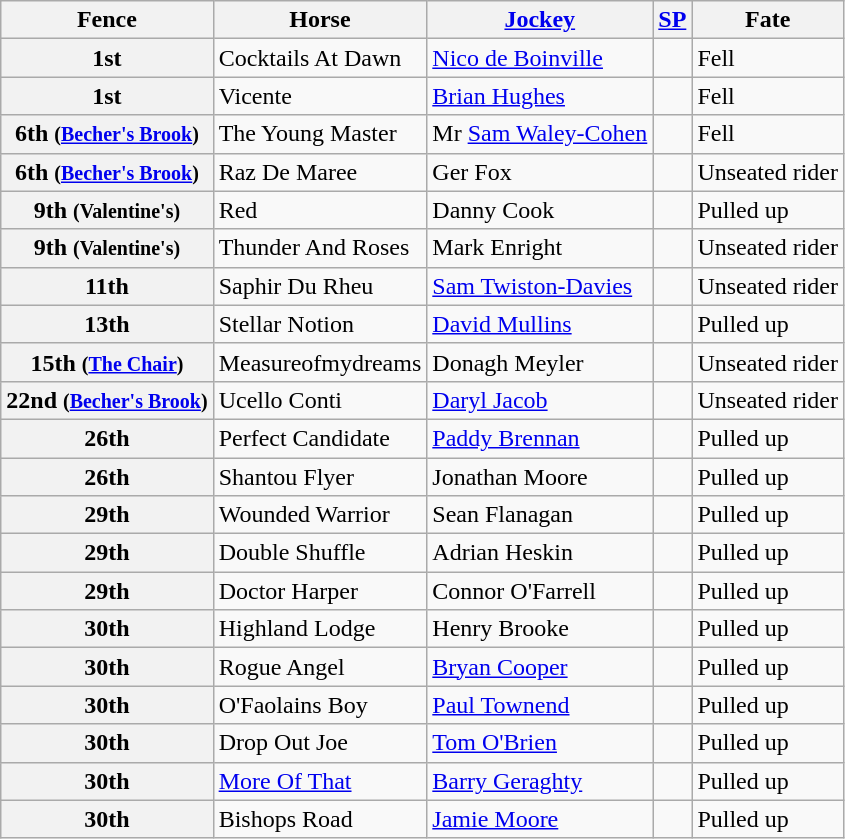<table class="wikitable sortable plainrowheaders">
<tr>
<th>Fence</th>
<th>Horse</th>
<th><a href='#'>Jockey</a></th>
<th><a href='#'>SP</a></th>
<th>Fate</th>
</tr>
<tr>
<th scope="row">1st</th>
<td>Cocktails At Dawn</td>
<td><a href='#'>Nico de Boinville</a></td>
<td></td>
<td>Fell</td>
</tr>
<tr>
<th scope="row">1st</th>
<td>Vicente</td>
<td><a href='#'>Brian Hughes</a></td>
<td></td>
<td>Fell</td>
</tr>
<tr>
<th scope="row">6th <small>(<a href='#'>Becher's Brook</a>)</small></th>
<td>The Young Master</td>
<td>Mr <a href='#'>Sam Waley-Cohen</a></td>
<td></td>
<td>Fell</td>
</tr>
<tr>
<th scope="row">6th <small>(<a href='#'>Becher's Brook</a>)</small></th>
<td>Raz De Maree</td>
<td>Ger Fox</td>
<td></td>
<td>Unseated rider</td>
</tr>
<tr>
<th scope="row">9th <small>(Valentine's)</small></th>
<td> Red</td>
<td>Danny Cook</td>
<td></td>
<td>Pulled up</td>
</tr>
<tr>
<th scope="row">9th <small>(Valentine's)</small></th>
<td>Thunder And Roses</td>
<td>Mark Enright</td>
<td></td>
<td>Unseated rider</td>
</tr>
<tr>
<th scope="row">11th</th>
<td>Saphir Du Rheu</td>
<td><a href='#'>Sam Twiston-Davies</a></td>
<td></td>
<td>Unseated rider</td>
</tr>
<tr>
<th scope="row">13th</th>
<td>Stellar Notion</td>
<td><a href='#'>David Mullins</a></td>
<td></td>
<td>Pulled up</td>
</tr>
<tr>
<th scope="row">15th <small>(<a href='#'>The Chair</a>)</small></th>
<td>Measureofmydreams</td>
<td>Donagh Meyler</td>
<td></td>
<td>Unseated rider</td>
</tr>
<tr>
<th scope="row">22nd <small>(<a href='#'>Becher's Brook</a>)</small></th>
<td>Ucello Conti</td>
<td><a href='#'>Daryl Jacob</a></td>
<td></td>
<td>Unseated rider</td>
</tr>
<tr>
<th scope="row">26th</th>
<td>Perfect Candidate</td>
<td><a href='#'>Paddy Brennan</a></td>
<td></td>
<td>Pulled up</td>
</tr>
<tr>
<th scope="row">26th</th>
<td>Shantou Flyer</td>
<td>Jonathan Moore</td>
<td></td>
<td>Pulled up</td>
</tr>
<tr>
<th scope="row">29th</th>
<td>Wounded Warrior</td>
<td>Sean Flanagan</td>
<td></td>
<td>Pulled up</td>
</tr>
<tr>
<th scope="row">29th</th>
<td>Double Shuffle</td>
<td>Adrian Heskin</td>
<td></td>
<td>Pulled up</td>
</tr>
<tr>
<th scope="row">29th</th>
<td>Doctor Harper</td>
<td>Connor O'Farrell</td>
<td></td>
<td>Pulled up</td>
</tr>
<tr>
<th scope="row">30th</th>
<td>Highland Lodge</td>
<td>Henry Brooke</td>
<td></td>
<td>Pulled up</td>
</tr>
<tr>
<th scope="row">30th</th>
<td>Rogue Angel</td>
<td><a href='#'>Bryan Cooper</a></td>
<td></td>
<td>Pulled up</td>
</tr>
<tr>
<th scope="row">30th</th>
<td>O'Faolains Boy</td>
<td><a href='#'>Paul Townend</a></td>
<td></td>
<td>Pulled up</td>
</tr>
<tr>
<th scope="row">30th</th>
<td>Drop Out Joe</td>
<td><a href='#'>Tom O'Brien</a></td>
<td></td>
<td>Pulled up</td>
</tr>
<tr>
<th scope="row">30th</th>
<td><a href='#'>More Of That</a></td>
<td><a href='#'>Barry Geraghty</a></td>
<td></td>
<td>Pulled up</td>
</tr>
<tr>
<th scope="row">30th</th>
<td>Bishops Road</td>
<td><a href='#'>Jamie Moore</a></td>
<td></td>
<td>Pulled up</td>
</tr>
</table>
